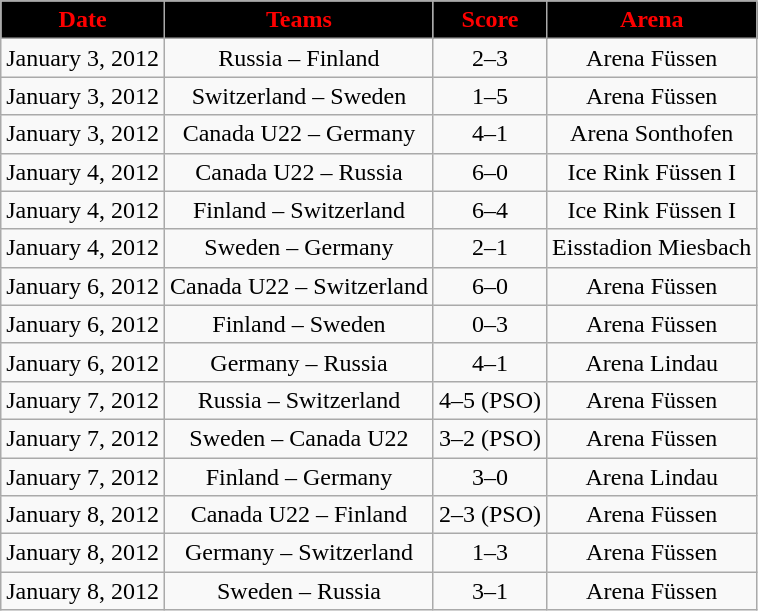<table class="wikitable" style="text-align:center;">
<tr>
<th style=" background:black;color:red;">Date</th>
<th style=" background:black;color:red;">Teams</th>
<th style=" background:black;color:red;">Score</th>
<th style=" background:black;color:red;">Arena</th>
</tr>
<tr>
<td>January 3, 2012</td>
<td>Russia – Finland</td>
<td>2–3</td>
<td>Arena Füssen</td>
</tr>
<tr>
<td>January 3, 2012</td>
<td>Switzerland – Sweden</td>
<td>1–5</td>
<td>Arena Füssen</td>
</tr>
<tr>
<td>January 3, 2012</td>
<td>Canada U22 – Germany</td>
<td>4–1</td>
<td>Arena Sonthofen</td>
</tr>
<tr>
<td>January 4, 2012</td>
<td>Canada U22 – Russia</td>
<td>6–0</td>
<td>Ice Rink Füssen I</td>
</tr>
<tr>
<td>January 4, 2012</td>
<td>Finland – Switzerland</td>
<td>6–4</td>
<td>Ice Rink Füssen I</td>
</tr>
<tr>
<td>January 4, 2012</td>
<td>Sweden – Germany</td>
<td>2–1</td>
<td>Eisstadion Miesbach</td>
</tr>
<tr>
<td>January 6, 2012</td>
<td>Canada U22 – Switzerland</td>
<td>6–0</td>
<td>Arena Füssen</td>
</tr>
<tr>
<td>January 6, 2012</td>
<td>Finland – Sweden</td>
<td>0–3</td>
<td>Arena Füssen</td>
</tr>
<tr>
<td>January 6, 2012</td>
<td>Germany – Russia</td>
<td>4–1</td>
<td>Arena Lindau</td>
</tr>
<tr>
<td>January 7, 2012</td>
<td>Russia – Switzerland</td>
<td>4–5 (PSO)</td>
<td>Arena Füssen</td>
</tr>
<tr>
<td>January 7, 2012</td>
<td>Sweden – Canada U22</td>
<td>3–2 (PSO)</td>
<td>Arena Füssen</td>
</tr>
<tr>
<td>January 7, 2012</td>
<td>Finland – Germany</td>
<td>3–0</td>
<td>Arena Lindau</td>
</tr>
<tr>
<td>January 8, 2012</td>
<td>Canada U22 – Finland</td>
<td>2–3 (PSO)</td>
<td>Arena Füssen</td>
</tr>
<tr>
<td>January 8, 2012</td>
<td>Germany – Switzerland</td>
<td>1–3</td>
<td>Arena Füssen</td>
</tr>
<tr>
<td>January 8, 2012</td>
<td>Sweden – Russia</td>
<td>3–1</td>
<td>Arena Füssen</td>
</tr>
</table>
